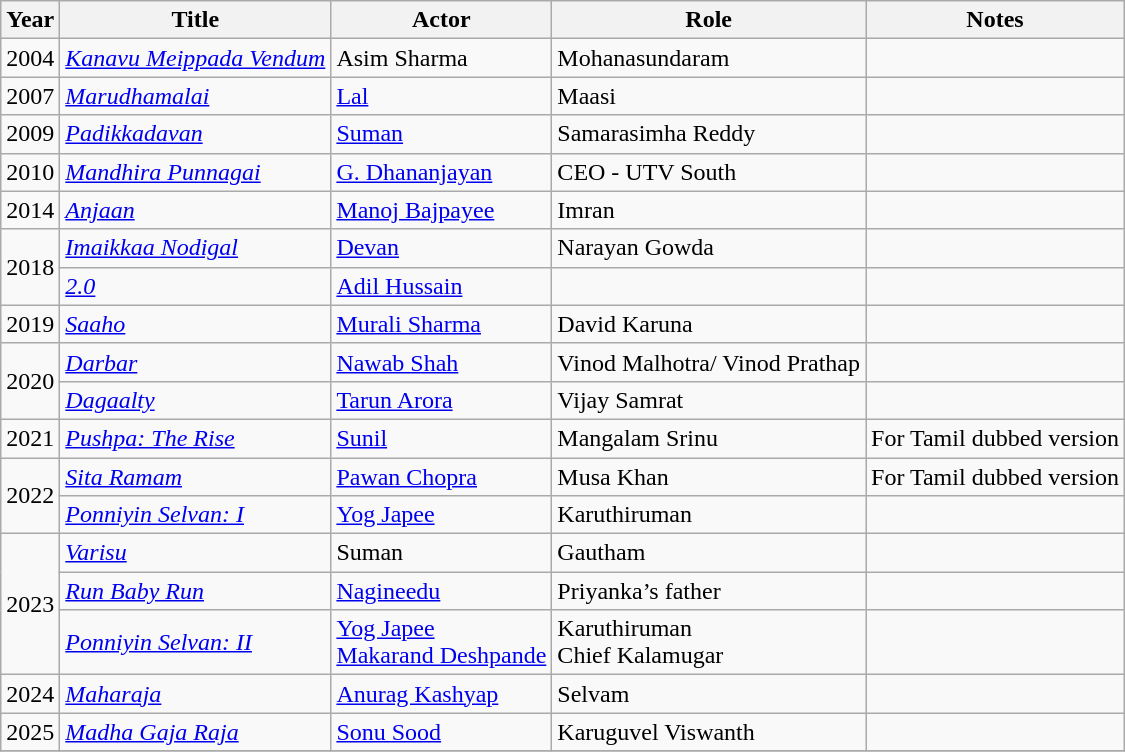<table class="wikitable sortable">
<tr>
<th>Year</th>
<th>Title</th>
<th>Actor</th>
<th>Role</th>
<th class="unsortable">Notes</th>
</tr>
<tr>
<td>2004</td>
<td><em><a href='#'>Kanavu Meippada Vendum</a></em></td>
<td>Asim Sharma</td>
<td>Mohanasundaram</td>
<td></td>
</tr>
<tr>
<td>2007</td>
<td><em><a href='#'>Marudhamalai</a></em></td>
<td><a href='#'>Lal</a></td>
<td>Maasi</td>
<td></td>
</tr>
<tr>
<td>2009</td>
<td><em><a href='#'>Padikkadavan</a></em></td>
<td><a href='#'>Suman</a></td>
<td>Samarasimha Reddy</td>
<td></td>
</tr>
<tr>
<td>2010</td>
<td><em><a href='#'>Mandhira Punnagai</a></em></td>
<td><a href='#'>G. Dhananjayan</a></td>
<td>CEO - UTV South</td>
<td></td>
</tr>
<tr>
<td>2014</td>
<td><em><a href='#'>Anjaan</a></em></td>
<td><a href='#'>Manoj Bajpayee</a></td>
<td>Imran</td>
<td></td>
</tr>
<tr>
<td rowspan="2">2018</td>
<td><em><a href='#'>Imaikkaa Nodigal</a></em></td>
<td><a href='#'>Devan</a></td>
<td>Narayan Gowda</td>
<td></td>
</tr>
<tr>
<td><em><a href='#'>2.0</a></em></td>
<td><a href='#'>Adil Hussain</a></td>
<td></td>
<td></td>
</tr>
<tr>
<td>2019</td>
<td><em><a href='#'>Saaho</a></em></td>
<td><a href='#'>Murali Sharma</a></td>
<td>David Karuna</td>
<td></td>
</tr>
<tr>
<td rowspan="2">2020</td>
<td><em><a href='#'>Darbar</a></em></td>
<td><a href='#'>Nawab Shah</a></td>
<td>Vinod Malhotra/ Vinod Prathap</td>
<td></td>
</tr>
<tr>
<td><em><a href='#'>Dagaalty</a></em></td>
<td><a href='#'>Tarun Arora</a></td>
<td>Vijay Samrat</td>
<td></td>
</tr>
<tr>
<td>2021</td>
<td><em><a href='#'>Pushpa: The Rise</a></em></td>
<td><a href='#'>Sunil</a></td>
<td>Mangalam Srinu</td>
<td>For Tamil dubbed version</td>
</tr>
<tr>
<td rowspan="2">2022</td>
<td><em><a href='#'>Sita Ramam</a></em></td>
<td><a href='#'>Pawan Chopra</a></td>
<td>Musa Khan</td>
<td>For Tamil dubbed version</td>
</tr>
<tr>
<td><em><a href='#'>Ponniyin Selvan: I</a></em></td>
<td><a href='#'>Yog Japee</a></td>
<td>Karuthiruman</td>
<td></td>
</tr>
<tr>
<td rowspan="3">2023</td>
<td><em><a href='#'>Varisu</a></em></td>
<td>Suman</td>
<td>Gautham</td>
<td></td>
</tr>
<tr>
<td><em><a href='#'>Run Baby Run</a></em></td>
<td><a href='#'>Nagineedu</a></td>
<td>Priyanka’s father</td>
<td></td>
</tr>
<tr>
<td><em><a href='#'>Ponniyin Selvan: II</a></em></td>
<td><a href='#'>Yog Japee</a><br><a href='#'>Makarand Deshpande</a></td>
<td>Karuthiruman<br>Chief Kalamugar</td>
<td></td>
</tr>
<tr>
<td>2024</td>
<td><em><a href='#'>Maharaja</a></em></td>
<td><a href='#'>Anurag Kashyap</a></td>
<td>Selvam</td>
<td></td>
</tr>
<tr>
<td>2025</td>
<td><em><a href='#'>Madha Gaja Raja</a></em></td>
<td><a href='#'>Sonu Sood</a></td>
<td>Karuguvel Viswanth</td>
<td></td>
</tr>
<tr>
</tr>
</table>
